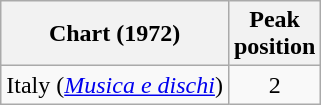<table class="wikitable sortable">
<tr>
<th align="left">Chart (1972)</th>
<th align="left">Peak<br>position</th>
</tr>
<tr>
<td align="left">Italy (<em><a href='#'>Musica e dischi</a></em>)</td>
<td align="center">2</td>
</tr>
</table>
